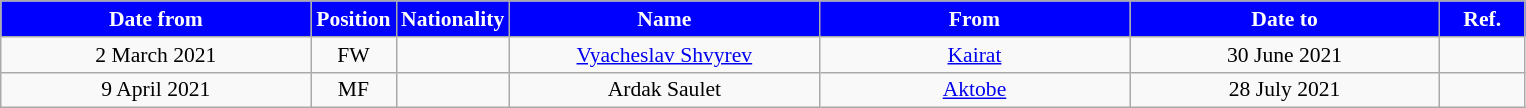<table class="wikitable" style="text-align:center; font-size:90%; ">
<tr>
<th style="background:#0000FF; color:#FFFFFF; width:200px;">Date from</th>
<th style="background:#0000FF; color:#FFFFFF; width:50px;">Position</th>
<th style="background:#0000FF; color:#FFFFFF; width:50px;">Nationality</th>
<th style="background:#0000FF; color:#FFFFFF; width:200px;">Name</th>
<th style="background:#0000FF; color:#FFFFFF; width:200px;">From</th>
<th style="background:#0000FF; color:#FFFFFF; width:200px;">Date to</th>
<th style="background:#0000FF; color:#FFFFFF; width:50px;">Ref.</th>
</tr>
<tr>
<td>2 March 2021</td>
<td>FW</td>
<td></td>
<td><a href='#'>Vyacheslav Shvyrev</a></td>
<td><a href='#'>Kairat</a></td>
<td>30 June 2021</td>
<td></td>
</tr>
<tr>
<td>9 April 2021</td>
<td>MF</td>
<td></td>
<td>Ardak Saulet</td>
<td><a href='#'>Aktobe</a></td>
<td>28 July 2021</td>
<td></td>
</tr>
</table>
